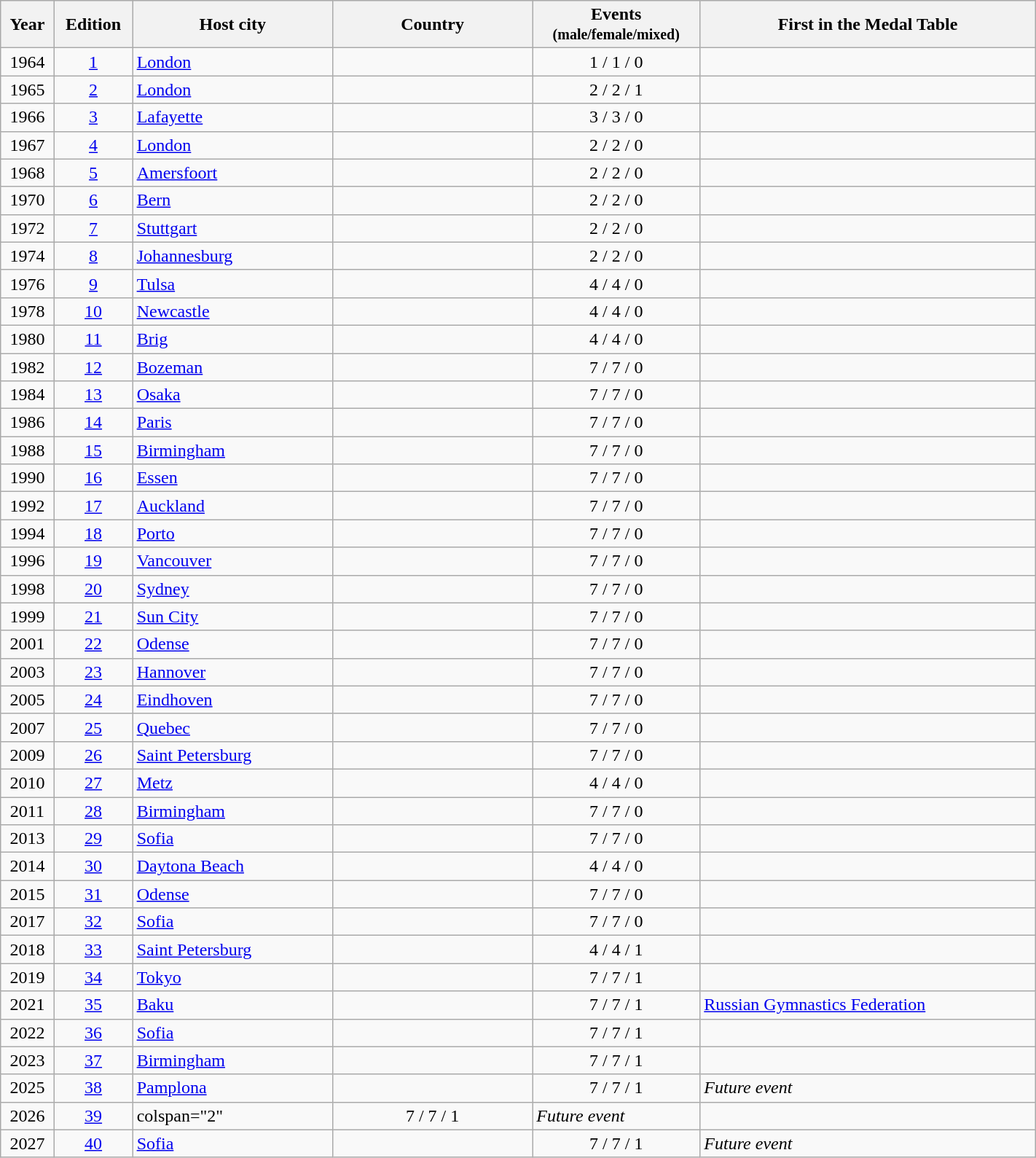<table class="wikitable" style="border-collapse: collapse; width:75%;">
<tr bgcolor="efefef">
<th width=30>Year</th>
<th width=30>Edition</th>
<th width=140>Host city</th>
<th width=140>Country</th>
<th width=100>Events<small><br>(male/female/mixed)</small></th>
<th width=240>First in the Medal Table</th>
</tr>
<tr>
<td align=center>1964</td>
<td align=center><a href='#'>1</a></td>
<td><a href='#'>London</a></td>
<td></td>
<td align=center>1 / 1 / 0</td>
<td></td>
</tr>
<tr>
<td align=center>1965</td>
<td align=center><a href='#'>2</a></td>
<td><a href='#'>London</a></td>
<td></td>
<td align=center>2 / 2 / 1</td>
<td></td>
</tr>
<tr>
<td align=center>1966</td>
<td align=center><a href='#'>3</a></td>
<td><a href='#'>Lafayette</a></td>
<td></td>
<td align=center>3 / 3 / 0</td>
<td></td>
</tr>
<tr>
<td align=center>1967</td>
<td align=center><a href='#'>4</a></td>
<td><a href='#'>London</a></td>
<td></td>
<td align=center>2 / 2 / 0</td>
<td></td>
</tr>
<tr>
<td align=center>1968</td>
<td align=center><a href='#'>5</a></td>
<td><a href='#'>Amersfoort</a></td>
<td></td>
<td align=center>2 / 2 / 0</td>
<td></td>
</tr>
<tr>
<td align=center>1970</td>
<td align=center><a href='#'>6</a></td>
<td><a href='#'>Bern</a></td>
<td></td>
<td align=center>2 / 2 / 0</td>
<td></td>
</tr>
<tr>
<td align=center>1972</td>
<td align=center><a href='#'>7</a></td>
<td><a href='#'>Stuttgart</a></td>
<td></td>
<td align=center>2 / 2 / 0</td>
<td></td>
</tr>
<tr>
<td align=center>1974</td>
<td align=center><a href='#'>8</a></td>
<td><a href='#'>Johannesburg</a></td>
<td></td>
<td align=center>2 / 2 / 0</td>
<td></td>
</tr>
<tr>
<td align=center>1976</td>
<td align=center><a href='#'>9</a></td>
<td><a href='#'>Tulsa</a></td>
<td></td>
<td align=center>4 / 4 / 0</td>
<td></td>
</tr>
<tr>
<td align=center>1978</td>
<td align=center><a href='#'>10</a></td>
<td><a href='#'>Newcastle</a></td>
<td></td>
<td align=center>4 / 4 / 0</td>
<td></td>
</tr>
<tr>
<td align=center>1980</td>
<td align=center><a href='#'>11</a></td>
<td><a href='#'>Brig</a></td>
<td></td>
<td align=center>4 / 4 / 0</td>
<td></td>
</tr>
<tr>
<td align=center>1982</td>
<td align=center><a href='#'>12</a></td>
<td><a href='#'>Bozeman</a></td>
<td></td>
<td align=center>7 / 7 / 0</td>
<td></td>
</tr>
<tr>
<td align=center>1984</td>
<td align=center><a href='#'>13</a></td>
<td><a href='#'>Osaka</a></td>
<td></td>
<td align=center>7 / 7 / 0</td>
<td></td>
</tr>
<tr>
<td align=center>1986</td>
<td align=center><a href='#'>14</a></td>
<td><a href='#'>Paris</a></td>
<td></td>
<td align=center>7 / 7 / 0</td>
<td></td>
</tr>
<tr>
<td align=center>1988</td>
<td align=center><a href='#'>15</a></td>
<td><a href='#'>Birmingham</a></td>
<td></td>
<td align=center>7 / 7 / 0</td>
<td></td>
</tr>
<tr>
<td align=center>1990</td>
<td align=center><a href='#'>16</a></td>
<td><a href='#'>Essen</a></td>
<td></td>
<td align=center>7 / 7 / 0</td>
<td></td>
</tr>
<tr>
<td align=center>1992</td>
<td align=center><a href='#'>17</a></td>
<td><a href='#'>Auckland</a></td>
<td></td>
<td align=center>7 / 7 / 0</td>
<td></td>
</tr>
<tr>
<td align=center>1994</td>
<td align=center><a href='#'>18</a></td>
<td><a href='#'>Porto</a></td>
<td></td>
<td align=center>7 / 7 / 0</td>
<td></td>
</tr>
<tr>
<td align=center>1996</td>
<td align=center><a href='#'>19</a></td>
<td><a href='#'>Vancouver</a></td>
<td></td>
<td align=center>7 / 7 / 0</td>
<td></td>
</tr>
<tr>
<td align=center>1998</td>
<td align=center><a href='#'>20</a></td>
<td><a href='#'>Sydney</a></td>
<td></td>
<td align=center>7 / 7 / 0</td>
<td></td>
</tr>
<tr>
<td align=center>1999</td>
<td align=center><a href='#'>21</a></td>
<td><a href='#'>Sun City</a></td>
<td></td>
<td align=center>7 / 7 / 0</td>
<td></td>
</tr>
<tr>
<td align=center>2001</td>
<td align=center><a href='#'>22</a></td>
<td><a href='#'>Odense</a></td>
<td></td>
<td align=center>7 / 7 / 0</td>
<td></td>
</tr>
<tr>
<td align=center>2003</td>
<td align=center><a href='#'>23</a></td>
<td><a href='#'>Hannover</a></td>
<td></td>
<td align=center>7 / 7 / 0</td>
<td></td>
</tr>
<tr>
<td align=center>2005</td>
<td align=center><a href='#'>24</a></td>
<td><a href='#'>Eindhoven</a></td>
<td></td>
<td align=center>7 / 7 / 0</td>
<td></td>
</tr>
<tr>
<td align=center>2007</td>
<td align=center><a href='#'>25</a></td>
<td><a href='#'>Quebec</a></td>
<td></td>
<td align=center>7 / 7 / 0</td>
<td></td>
</tr>
<tr>
<td align=center>2009</td>
<td align=center><a href='#'>26</a></td>
<td><a href='#'>Saint Petersburg</a></td>
<td></td>
<td align=center>7 / 7 / 0</td>
<td></td>
</tr>
<tr>
<td align=center>2010</td>
<td align=center><a href='#'>27</a></td>
<td><a href='#'>Metz</a></td>
<td></td>
<td align=center>4 / 4 / 0</td>
<td></td>
</tr>
<tr>
<td align=center>2011</td>
<td align=center><a href='#'>28</a></td>
<td><a href='#'>Birmingham</a></td>
<td></td>
<td align=center>7 / 7 / 0</td>
<td></td>
</tr>
<tr>
<td align=center>2013</td>
<td align=center><a href='#'>29</a></td>
<td><a href='#'>Sofia</a></td>
<td></td>
<td align=center>7 / 7 / 0</td>
<td></td>
</tr>
<tr>
<td align=center>2014</td>
<td align=center><a href='#'>30</a></td>
<td><a href='#'>Daytona Beach</a></td>
<td></td>
<td align=center>4 / 4 / 0</td>
<td></td>
</tr>
<tr>
<td align=center>2015</td>
<td align=center><a href='#'>31</a></td>
<td><a href='#'>Odense</a></td>
<td></td>
<td align=center>7 / 7 / 0</td>
<td></td>
</tr>
<tr>
<td align=center>2017</td>
<td align=center><a href='#'>32</a></td>
<td><a href='#'>Sofia</a></td>
<td></td>
<td align=center>7 / 7 / 0</td>
<td></td>
</tr>
<tr>
<td align=center>2018</td>
<td align=center><a href='#'>33</a></td>
<td><a href='#'>Saint Petersburg</a></td>
<td></td>
<td align=center>4 / 4 / 1</td>
<td></td>
</tr>
<tr>
<td align=center>2019</td>
<td align=center><a href='#'>34</a></td>
<td><a href='#'>Tokyo</a></td>
<td></td>
<td align=center>7 / 7 / 1</td>
<td></td>
</tr>
<tr>
<td align=center>2021</td>
<td align=center><a href='#'>35</a></td>
<td><a href='#'>Baku</a></td>
<td></td>
<td align=center>7 / 7 / 1</td>
<td><a href='#'>Russian Gymnastics Federation</a></td>
</tr>
<tr>
<td align=center>2022</td>
<td align=center><a href='#'>36</a></td>
<td><a href='#'>Sofia</a></td>
<td></td>
<td align=center>7 / 7 / 1</td>
<td></td>
</tr>
<tr>
<td align=center>2023</td>
<td align=center><a href='#'>37</a></td>
<td><a href='#'>Birmingham</a></td>
<td></td>
<td align=center>7 / 7 / 1</td>
<td></td>
</tr>
<tr>
<td align=center>2025</td>
<td align=center><a href='#'>38</a></td>
<td><a href='#'>Pamplona</a></td>
<td></td>
<td align=center>7 / 7 / 1</td>
<td><em>Future event</em></td>
</tr>
<tr>
<td align=center>2026</td>
<td align=center><a href='#'>39</a></td>
<td>colspan="2" </td>
<td align=center>7 / 7 / 1</td>
<td><em>Future event</em></td>
</tr>
<tr>
<td align=center>2027</td>
<td align=center><a href='#'>40</a></td>
<td><a href='#'>Sofia</a></td>
<td></td>
<td align=center>7 / 7 / 1</td>
<td><em>Future event</em></td>
</tr>
</table>
